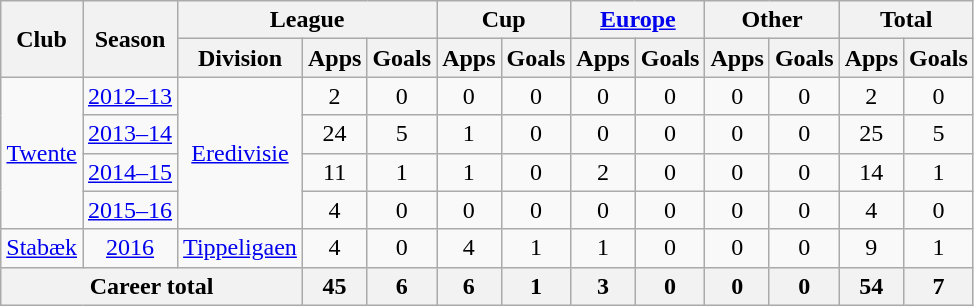<table class="wikitable" style="text-align:center;">
<tr>
<th rowspan="2">Club</th>
<th rowspan="2">Season</th>
<th colspan="3">League</th>
<th colspan="2">Cup</th>
<th colspan="2"><a href='#'>Europe</a></th>
<th colspan="2">Other</th>
<th colspan="2">Total</th>
</tr>
<tr>
<th>Division</th>
<th>Apps</th>
<th>Goals</th>
<th>Apps</th>
<th>Goals</th>
<th>Apps</th>
<th>Goals</th>
<th>Apps</th>
<th>Goals</th>
<th>Apps</th>
<th>Goals</th>
</tr>
<tr>
<td rowspan="4"><a href='#'>Twente</a></td>
<td><a href='#'>2012–13</a></td>
<td rowspan="4"><a href='#'>Eredivisie</a></td>
<td>2</td>
<td>0</td>
<td>0</td>
<td>0</td>
<td>0</td>
<td>0</td>
<td>0</td>
<td>0</td>
<td>2</td>
<td>0</td>
</tr>
<tr>
<td><a href='#'>2013–14</a></td>
<td>24</td>
<td>5</td>
<td>1</td>
<td>0</td>
<td>0</td>
<td>0</td>
<td>0</td>
<td>0</td>
<td>25</td>
<td>5</td>
</tr>
<tr>
<td><a href='#'>2014–15</a></td>
<td>11</td>
<td>1</td>
<td>1</td>
<td>0</td>
<td>2</td>
<td>0</td>
<td>0</td>
<td>0</td>
<td>14</td>
<td>1</td>
</tr>
<tr>
<td><a href='#'>2015–16</a></td>
<td>4</td>
<td>0</td>
<td>0</td>
<td>0</td>
<td>0</td>
<td>0</td>
<td>0</td>
<td>0</td>
<td>4</td>
<td>0</td>
</tr>
<tr>
<td rowspan="1"><a href='#'>Stabæk</a></td>
<td><a href='#'>2016</a></td>
<td rowspan="1"><a href='#'>Tippeligaen</a></td>
<td>4</td>
<td>0</td>
<td>4</td>
<td>1</td>
<td>1</td>
<td>0</td>
<td>0</td>
<td>0</td>
<td>9</td>
<td>1</td>
</tr>
<tr>
<th colspan="3">Career total</th>
<th>45</th>
<th>6</th>
<th>6</th>
<th>1</th>
<th>3</th>
<th>0</th>
<th>0</th>
<th>0</th>
<th>54</th>
<th>7</th>
</tr>
</table>
